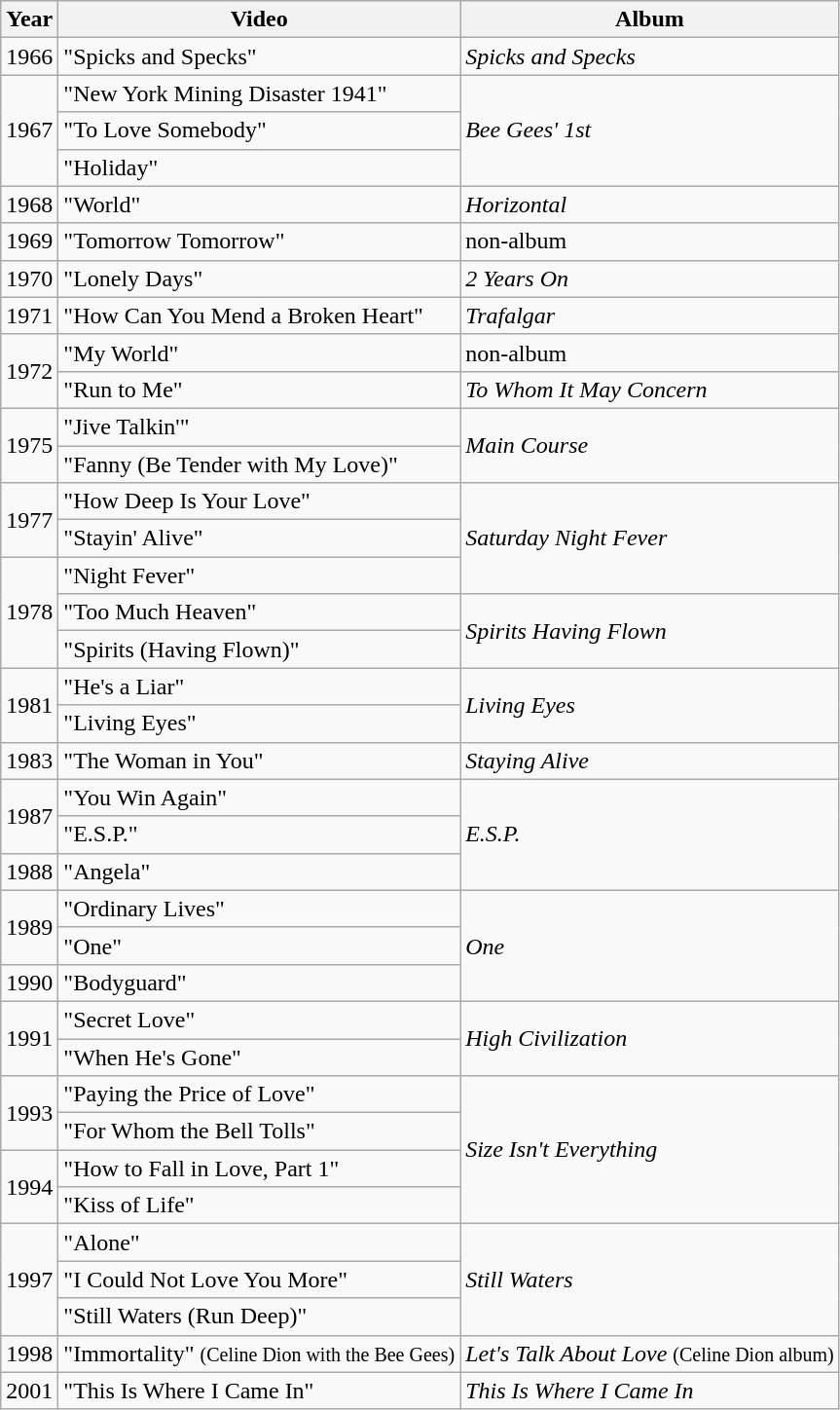<table class="wikitable">
<tr>
<th>Year</th>
<th>Video</th>
<th>Album</th>
</tr>
<tr>
<td>1966</td>
<td>"Spicks and Specks"</td>
<td><em>Spicks and Specks</em></td>
</tr>
<tr>
<td rowspan="3">1967</td>
<td>"New York Mining Disaster 1941"</td>
<td rowspan="3"><em>Bee Gees' 1st</em></td>
</tr>
<tr>
<td>"To Love Somebody"</td>
</tr>
<tr>
<td>"Holiday"</td>
</tr>
<tr>
<td>1968</td>
<td>"World"</td>
<td><em>Horizontal</em></td>
</tr>
<tr>
<td>1969</td>
<td>"Tomorrow Tomorrow"</td>
<td>non-album</td>
</tr>
<tr>
<td>1970</td>
<td>"Lonely Days"</td>
<td><em>2 Years On</em></td>
</tr>
<tr>
<td>1971</td>
<td>"How Can You Mend a Broken Heart"</td>
<td><em>Trafalgar</em></td>
</tr>
<tr>
<td rowspan="2">1972</td>
<td>"My World"</td>
<td>non-album</td>
</tr>
<tr>
<td>"Run to Me"</td>
<td><em>To Whom It May Concern</em></td>
</tr>
<tr>
<td rowspan="2">1975</td>
<td>"Jive Talkin'"</td>
<td rowspan="2"><em>Main Course</em></td>
</tr>
<tr>
<td>"Fanny (Be Tender with My Love)"</td>
</tr>
<tr>
<td rowspan="2">1977</td>
<td>"How Deep Is Your Love"</td>
<td rowspan="3"><em>Saturday Night Fever</em></td>
</tr>
<tr>
<td>"Stayin' Alive"</td>
</tr>
<tr>
<td rowspan="3">1978</td>
<td>"Night Fever"</td>
</tr>
<tr>
<td>"Too Much Heaven"</td>
<td rowspan="2"><em>Spirits Having Flown</em></td>
</tr>
<tr>
<td>"Spirits (Having Flown)"</td>
</tr>
<tr>
<td rowspan="2">1981</td>
<td>"He's a Liar"</td>
<td rowspan="2"><em>Living Eyes</em></td>
</tr>
<tr>
<td>"Living Eyes"</td>
</tr>
<tr>
<td>1983</td>
<td>"The Woman in You"</td>
<td><em>Staying Alive</em></td>
</tr>
<tr>
<td rowspan="2">1987</td>
<td>"You Win Again"</td>
<td rowspan="3"><em>E.S.P.</em></td>
</tr>
<tr>
<td>"E.S.P."</td>
</tr>
<tr>
<td>1988</td>
<td>"Angela"</td>
</tr>
<tr>
<td rowspan="2">1989</td>
<td>"Ordinary Lives"</td>
<td rowspan="3"><em>One</em></td>
</tr>
<tr>
<td>"One"</td>
</tr>
<tr>
<td>1990</td>
<td>"Bodyguard"</td>
</tr>
<tr>
<td rowspan="2">1991</td>
<td>"Secret Love"</td>
<td rowspan="2"><em>High Civilization</em></td>
</tr>
<tr>
<td>"When He's Gone"</td>
</tr>
<tr>
<td rowspan="2">1993</td>
<td>"Paying the Price of Love"</td>
<td rowspan="4"><em>Size Isn't Everything</em></td>
</tr>
<tr>
<td>"For Whom the Bell Tolls"</td>
</tr>
<tr>
<td rowspan="2">1994</td>
<td>"How to Fall in Love, Part 1"</td>
</tr>
<tr>
<td>"Kiss of Life"</td>
</tr>
<tr>
<td rowspan="3">1997</td>
<td>"Alone"</td>
<td rowspan="3"><em>Still Waters</em></td>
</tr>
<tr>
<td>"I Could Not Love You More"</td>
</tr>
<tr>
<td>"Still Waters (Run Deep)"</td>
</tr>
<tr>
<td>1998</td>
<td>"Immortality" <small>(Celine Dion with the Bee Gees)</small></td>
<td><em>Let's Talk About Love</em> <small>(Celine Dion album)</small></td>
</tr>
<tr>
<td>2001</td>
<td>"This Is Where I Came In"</td>
<td><em>This Is Where I Came In</em></td>
</tr>
</table>
